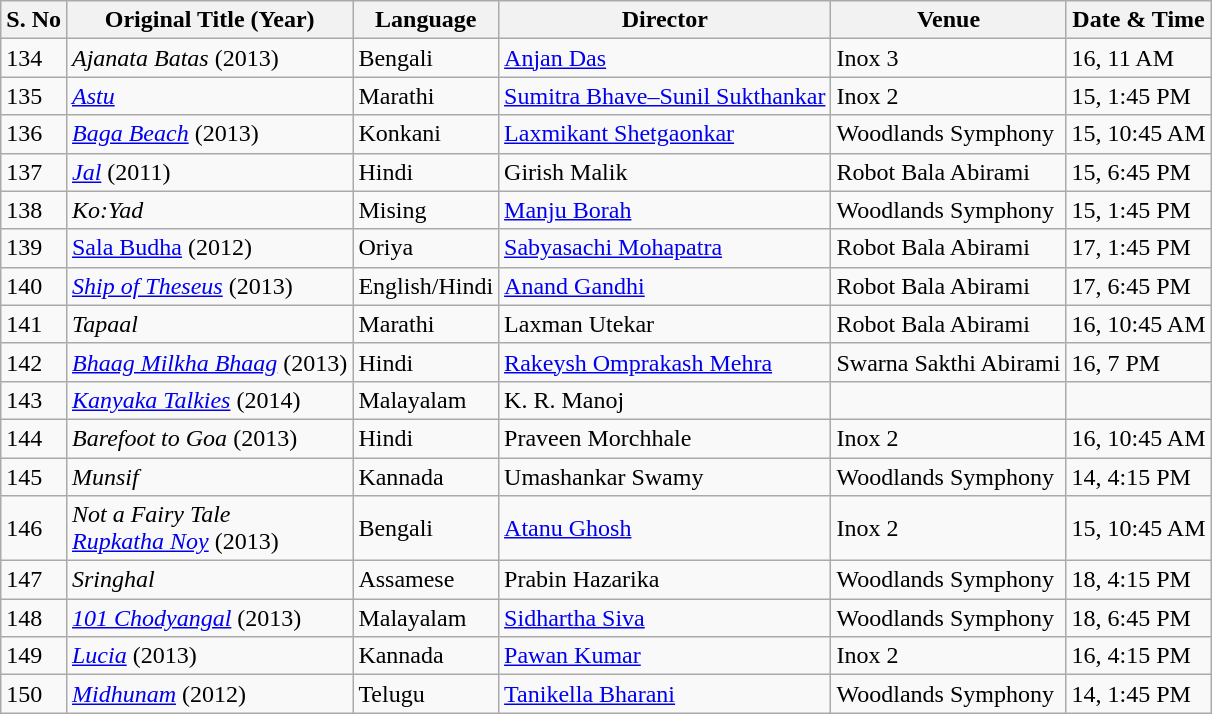<table class="wikitable sortable">
<tr>
<th>S. No</th>
<th>Original Title (Year)</th>
<th>Language</th>
<th>Director</th>
<th>Venue</th>
<th>Date & Time</th>
</tr>
<tr>
<td>134</td>
<td><em>Ajanata Batas</em> (2013)</td>
<td>Bengali</td>
<td><a href='#'>Anjan Das</a></td>
<td>Inox 3</td>
<td>16, 11 AM</td>
</tr>
<tr>
<td>135</td>
<td><em><a href='#'>Astu</a></em></td>
<td>Marathi</td>
<td><a href='#'>Sumitra Bhave–Sunil Sukthankar</a></td>
<td>Inox 2</td>
<td>15, 1:45 PM</td>
</tr>
<tr>
<td>136</td>
<td><em><a href='#'>Baga Beach</a></em> (2013)</td>
<td>Konkani</td>
<td><a href='#'>Laxmikant Shetgaonkar</a></td>
<td>Woodlands Symphony</td>
<td>15, 10:45 AM</td>
</tr>
<tr>
<td>137</td>
<td><em><a href='#'>Jal</a></em> (2011)</td>
<td>Hindi</td>
<td>Girish Malik</td>
<td>Robot Bala Abirami</td>
<td>15, 6:45 PM</td>
</tr>
<tr>
<td>138</td>
<td><em>Ko:Yad</em></td>
<td>Mising</td>
<td><a href='#'>Manju Borah</a></td>
<td>Woodlands Symphony</td>
<td>15, 1:45 PM</td>
</tr>
<tr>
<td>139</td>
<td><a href='#'>Sala Budha</a> (2012)</td>
<td>Oriya</td>
<td><a href='#'>Sabyasachi Mohapatra</a></td>
<td>Robot Bala Abirami</td>
<td>17, 1:45 PM</td>
</tr>
<tr>
<td>140</td>
<td><em><a href='#'>Ship of Theseus</a></em> (2013)</td>
<td>English/Hindi</td>
<td><a href='#'>Anand Gandhi</a></td>
<td>Robot Bala Abirami</td>
<td>17, 6:45 PM</td>
</tr>
<tr>
<td>141</td>
<td><em>Tapaal</em></td>
<td>Marathi</td>
<td>Laxman Utekar</td>
<td>Robot Bala Abirami</td>
<td>16, 10:45 AM</td>
</tr>
<tr>
<td>142</td>
<td><em><a href='#'>Bhaag Milkha Bhaag</a></em> (2013)</td>
<td>Hindi</td>
<td><a href='#'>Rakeysh Omprakash Mehra</a></td>
<td>Swarna Sakthi Abirami</td>
<td>16, 7 PM</td>
</tr>
<tr>
<td>143</td>
<td><em><a href='#'>Kanyaka Talkies</a></em> (2014)</td>
<td>Malayalam</td>
<td>K. R. Manoj</td>
<td></td>
</tr>
<tr>
<td>144</td>
<td><em>Barefoot to Goa</em> (2013)</td>
<td>Hindi</td>
<td>Praveen Morchhale</td>
<td>Inox 2</td>
<td>16, 10:45 AM</td>
</tr>
<tr>
<td>145</td>
<td><em>Munsif</em></td>
<td>Kannada</td>
<td>Umashankar Swamy</td>
<td>Woodlands Symphony</td>
<td>14, 4:15 PM</td>
</tr>
<tr>
<td>146</td>
<td><em>Not a Fairy Tale</em> <br> <em><a href='#'>Rupkatha Noy</a></em> (2013)</td>
<td>Bengali</td>
<td><a href='#'>Atanu Ghosh</a></td>
<td>Inox 2</td>
<td>15, 10:45 AM</td>
</tr>
<tr>
<td>147</td>
<td><em>Sringhal</em></td>
<td>Assamese</td>
<td>Prabin Hazarika</td>
<td>Woodlands Symphony</td>
<td>18, 4:15 PM</td>
</tr>
<tr>
<td>148</td>
<td><em><a href='#'>101 Chodyangal</a></em> (2013)</td>
<td>Malayalam</td>
<td><a href='#'>Sidhartha Siva</a></td>
<td>Woodlands Symphony</td>
<td>18, 6:45 PM</td>
</tr>
<tr>
<td>149</td>
<td><em><a href='#'>Lucia</a></em> (2013)</td>
<td>Kannada</td>
<td><a href='#'>Pawan Kumar</a></td>
<td>Inox 2</td>
<td>16, 4:15 PM</td>
</tr>
<tr>
<td>150</td>
<td><em><a href='#'>Midhunam</a></em> (2012)</td>
<td>Telugu</td>
<td><a href='#'>Tanikella Bharani</a></td>
<td>Woodlands Symphony</td>
<td>14, 1:45 PM</td>
</tr>
</table>
